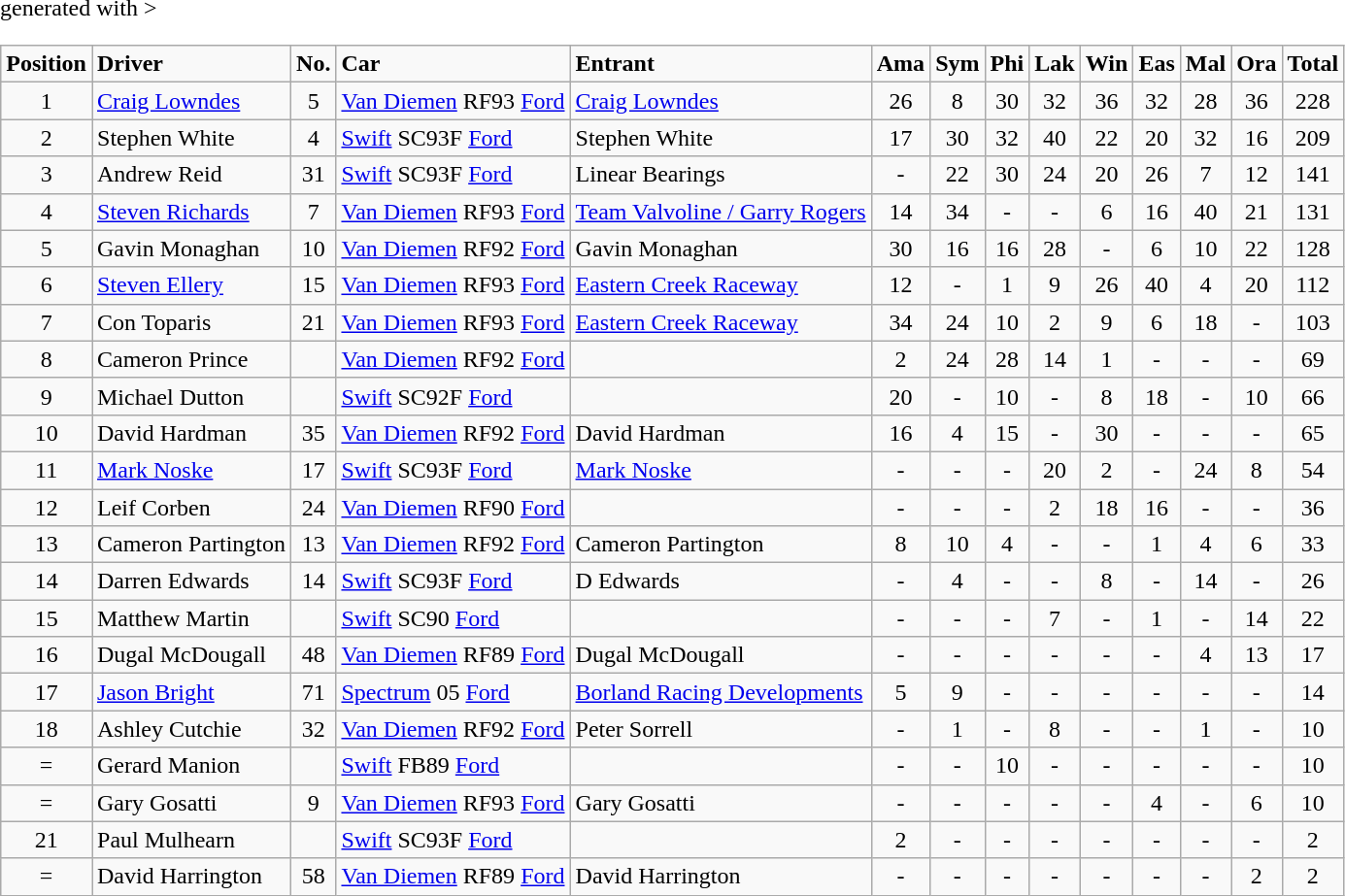<table class="wikitable" <hiddentext>generated with >
<tr style="font-weight:bold">
<td height="14" align="center">Position</td>
<td>Driver</td>
<td align="center">No.</td>
<td>Car</td>
<td>Entrant</td>
<td align="center">Ama</td>
<td align="center">Sym</td>
<td align="center">Phi</td>
<td align="center">Lak</td>
<td align="center">Win</td>
<td align="center">Eas</td>
<td align="center">Mal</td>
<td align="center">Ora</td>
<td align="center">Total</td>
</tr>
<tr>
<td height="14" align="center">1</td>
<td><a href='#'>Craig Lowndes</a></td>
<td align="center">5</td>
<td><a href='#'>Van Diemen</a> RF93 <a href='#'>Ford</a></td>
<td><a href='#'>Craig Lowndes</a></td>
<td align="center">26</td>
<td align="center">8</td>
<td align="center">30</td>
<td align="center">32</td>
<td align="center">36</td>
<td align="center">32</td>
<td align="center">28</td>
<td align="center">36</td>
<td align="center">228</td>
</tr>
<tr>
<td height="14" align="center">2</td>
<td>Stephen White</td>
<td align="center">4</td>
<td><a href='#'>Swift</a> SC93F <a href='#'>Ford</a></td>
<td>Stephen White</td>
<td align="center">17</td>
<td align="center">30</td>
<td align="center">32</td>
<td align="center">40</td>
<td align="center">22</td>
<td align="center">20</td>
<td align="center">32</td>
<td align="center">16</td>
<td align="center">209</td>
</tr>
<tr>
<td height="14" align="center">3</td>
<td>Andrew Reid</td>
<td align="center">31</td>
<td><a href='#'>Swift</a> SC93F <a href='#'>Ford</a></td>
<td>Linear Bearings</td>
<td align="center">-</td>
<td align="center">22</td>
<td align="center">30</td>
<td align="center">24</td>
<td align="center">20</td>
<td align="center">26</td>
<td align="center">7</td>
<td align="center">12</td>
<td align="center">141</td>
</tr>
<tr>
<td height="14" align="center">4</td>
<td><a href='#'>Steven Richards</a></td>
<td align="center">7</td>
<td><a href='#'>Van Diemen</a> RF93 <a href='#'>Ford</a></td>
<td><a href='#'>Team Valvoline / Garry Rogers</a></td>
<td align="center">14</td>
<td align="center">34</td>
<td align="center">-</td>
<td align="center">-</td>
<td align="center">6</td>
<td align="center">16</td>
<td align="center">40</td>
<td align="center">21</td>
<td align="center">131</td>
</tr>
<tr>
<td height="14" align="center">5</td>
<td>Gavin Monaghan</td>
<td align="center">10</td>
<td><a href='#'>Van Diemen</a> RF92 <a href='#'>Ford</a></td>
<td>Gavin Monaghan</td>
<td align="center">30</td>
<td align="center">16</td>
<td align="center">16</td>
<td align="center">28</td>
<td align="center">-</td>
<td align="center">6</td>
<td align="center">10</td>
<td align="center">22</td>
<td align="center">128</td>
</tr>
<tr>
<td height="14" align="center">6</td>
<td><a href='#'>Steven Ellery</a></td>
<td align="center">15</td>
<td><a href='#'>Van Diemen</a> RF93 <a href='#'>Ford</a></td>
<td><a href='#'>Eastern Creek Raceway</a></td>
<td align="center">12</td>
<td align="center">-</td>
<td align="center">1</td>
<td align="center">9</td>
<td align="center">26</td>
<td align="center">40</td>
<td align="center">4</td>
<td align="center">20</td>
<td align="center">112</td>
</tr>
<tr>
<td height="14" align="center">7</td>
<td>Con Toparis</td>
<td align="center">21</td>
<td><a href='#'>Van Diemen</a> RF93 <a href='#'>Ford</a></td>
<td><a href='#'>Eastern Creek Raceway</a></td>
<td align="center">34</td>
<td align="center">24</td>
<td align="center">10</td>
<td align="center">2</td>
<td align="center">9</td>
<td align="center">6</td>
<td align="center">18</td>
<td align="center">-</td>
<td align="center">103</td>
</tr>
<tr>
<td height="14" align="center">8</td>
<td>Cameron Prince</td>
<td align="center"></td>
<td><a href='#'>Van Diemen</a> RF92 <a href='#'>Ford</a></td>
<td></td>
<td align="center">2</td>
<td align="center">24</td>
<td align="center">28</td>
<td align="center">14</td>
<td align="center">1</td>
<td align="center">-</td>
<td align="center">-</td>
<td align="center">-</td>
<td align="center">69</td>
</tr>
<tr>
<td height="14" align="center">9</td>
<td>Michael Dutton</td>
<td align="center"></td>
<td><a href='#'>Swift</a> SC92F <a href='#'>Ford</a></td>
<td></td>
<td align="center">20</td>
<td align="center">-</td>
<td align="center">10</td>
<td align="center">-</td>
<td align="center">8</td>
<td align="center">18</td>
<td align="center">-</td>
<td align="center">10</td>
<td align="center">66</td>
</tr>
<tr>
<td height="14" align="center">10</td>
<td>David Hardman</td>
<td align="center">35</td>
<td><a href='#'>Van Diemen</a> RF92 <a href='#'>Ford</a></td>
<td>David Hardman</td>
<td align="center">16</td>
<td align="center">4</td>
<td align="center">15</td>
<td align="center">-</td>
<td align="center">30</td>
<td align="center">-</td>
<td align="center">-</td>
<td align="center">-</td>
<td align="center">65</td>
</tr>
<tr>
<td height="14" align="center">11</td>
<td><a href='#'>Mark Noske</a></td>
<td align="center">17</td>
<td><a href='#'>Swift</a> SC93F <a href='#'>Ford</a></td>
<td><a href='#'>Mark Noske</a></td>
<td align="center">-</td>
<td align="center">-</td>
<td align="center">-</td>
<td align="center">20</td>
<td align="center">2</td>
<td align="center">-</td>
<td align="center">24</td>
<td align="center">8</td>
<td align="center">54</td>
</tr>
<tr>
<td height="14" align="center">12</td>
<td>Leif Corben</td>
<td align="center">24</td>
<td><a href='#'>Van Diemen</a> RF90 <a href='#'>Ford</a></td>
<td></td>
<td align="center">-</td>
<td align="center">-</td>
<td align="center">-</td>
<td align="center">2</td>
<td align="center">18</td>
<td align="center">16</td>
<td align="center">-</td>
<td align="center">-</td>
<td align="center">36</td>
</tr>
<tr>
<td height="14" align="center">13</td>
<td>Cameron Partington</td>
<td align="center">13</td>
<td><a href='#'>Van Diemen</a> RF92 <a href='#'>Ford</a></td>
<td>Cameron Partington</td>
<td align="center">8</td>
<td align="center">10</td>
<td align="center">4</td>
<td align="center">-</td>
<td align="center">-</td>
<td align="center">1</td>
<td align="center">4</td>
<td align="center">6</td>
<td align="center">33</td>
</tr>
<tr>
<td height="14" align="center">14</td>
<td>Darren Edwards</td>
<td align="center">14</td>
<td><a href='#'>Swift</a> SC93F <a href='#'>Ford</a></td>
<td>D Edwards</td>
<td align="center">-</td>
<td align="center">4</td>
<td align="center">-</td>
<td align="center">-</td>
<td align="center">8</td>
<td align="center">-</td>
<td align="center">14</td>
<td align="center">-</td>
<td align="center">26</td>
</tr>
<tr>
<td height="14" align="center">15</td>
<td>Matthew Martin</td>
<td align="center"></td>
<td><a href='#'>Swift</a> SC90 <a href='#'>Ford</a></td>
<td></td>
<td align="center">-</td>
<td align="center">-</td>
<td align="center">-</td>
<td align="center">7</td>
<td align="center">-</td>
<td align="center">1</td>
<td align="center">-</td>
<td align="center">14</td>
<td align="center">22</td>
</tr>
<tr>
<td height="14" align="center">16</td>
<td>Dugal McDougall</td>
<td align="center">48</td>
<td><a href='#'>Van Diemen</a> RF89 <a href='#'>Ford</a></td>
<td>Dugal McDougall</td>
<td align="center">-</td>
<td align="center">-</td>
<td align="center">-</td>
<td align="center">-</td>
<td align="center">-</td>
<td align="center">-</td>
<td align="center">4</td>
<td align="center">13</td>
<td align="center">17</td>
</tr>
<tr>
<td height="14" align="center">17</td>
<td><a href='#'>Jason Bright</a></td>
<td align="center">71</td>
<td><a href='#'>Spectrum</a> 05 <a href='#'>Ford</a></td>
<td><a href='#'>Borland Racing Developments</a></td>
<td align="center">5</td>
<td align="center">9</td>
<td align="center">-</td>
<td align="center">-</td>
<td align="center">-</td>
<td align="center">-</td>
<td align="center">-</td>
<td align="center">-</td>
<td align="center">14</td>
</tr>
<tr>
<td height="14" align="center">18</td>
<td>Ashley Cutchie</td>
<td align="center">32</td>
<td><a href='#'>Van Diemen</a> RF92 <a href='#'>Ford</a></td>
<td>Peter Sorrell</td>
<td align="center">-</td>
<td align="center">1</td>
<td align="center">-</td>
<td align="center">8</td>
<td align="center">-</td>
<td align="center">-</td>
<td align="center">1</td>
<td align="center">-</td>
<td align="center">10</td>
</tr>
<tr>
<td height="14" align="center">=</td>
<td>Gerard Manion</td>
<td align="center"></td>
<td><a href='#'>Swift</a> FB89 <a href='#'>Ford</a></td>
<td></td>
<td align="center">-</td>
<td align="center">-</td>
<td align="center">10</td>
<td align="center">-</td>
<td align="center">-</td>
<td align="center">-</td>
<td align="center">-</td>
<td align="center">-</td>
<td align="center">10</td>
</tr>
<tr>
<td height="14" align="center">=</td>
<td>Gary Gosatti</td>
<td align="center">9</td>
<td><a href='#'>Van Diemen</a> RF93 <a href='#'>Ford</a></td>
<td>Gary Gosatti</td>
<td align="center">-</td>
<td align="center">-</td>
<td align="center">-</td>
<td align="center">-</td>
<td align="center">-</td>
<td align="center">4</td>
<td align="center">-</td>
<td align="center">6</td>
<td align="center">10</td>
</tr>
<tr>
<td height="14" align="center">21</td>
<td>Paul Mulhearn</td>
<td align="center"></td>
<td><a href='#'>Swift</a> SC93F <a href='#'>Ford</a></td>
<td></td>
<td align="center">2</td>
<td align="center">-</td>
<td align="center">-</td>
<td align="center">-</td>
<td align="center">-</td>
<td align="center">-</td>
<td align="center">-</td>
<td align="center">-</td>
<td align="center">2</td>
</tr>
<tr>
<td height="14" align="center">=</td>
<td>David Harrington</td>
<td align="center">58</td>
<td><a href='#'>Van Diemen</a> RF89 <a href='#'>Ford</a></td>
<td>David Harrington</td>
<td align="center">-</td>
<td align="center">-</td>
<td align="center">-</td>
<td align="center">-</td>
<td align="center">-</td>
<td align="center">-</td>
<td align="center">-</td>
<td align="center">2</td>
<td align="center">2</td>
</tr>
</table>
